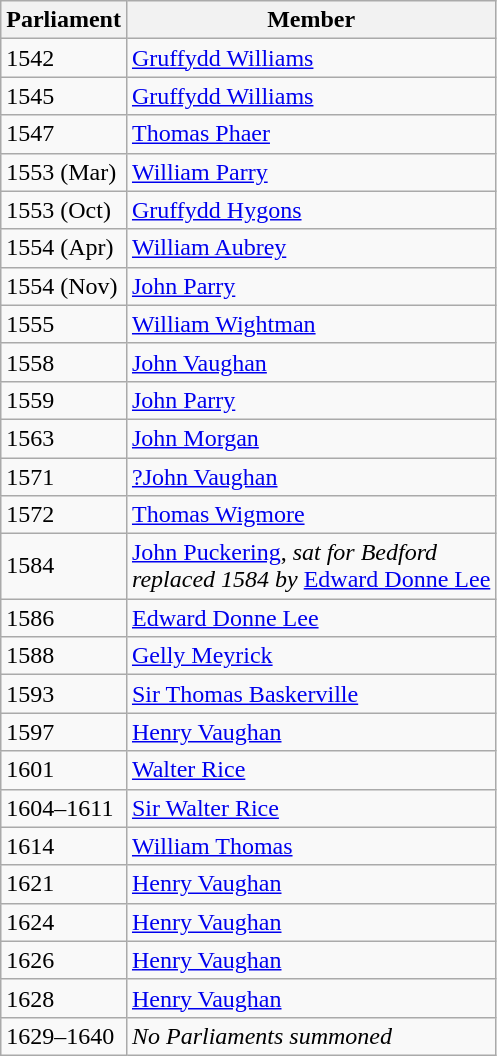<table class="wikitable">
<tr>
<th>Parliament</th>
<th>Member</th>
</tr>
<tr>
<td>1542</td>
<td><a href='#'>Gruffydd Williams</a></td>
</tr>
<tr>
<td>1545</td>
<td><a href='#'>Gruffydd Williams</a></td>
</tr>
<tr>
<td>1547</td>
<td><a href='#'>Thomas Phaer</a></td>
</tr>
<tr>
<td>1553 (Mar)</td>
<td><a href='#'>William Parry</a></td>
</tr>
<tr>
<td>1553 (Oct)</td>
<td><a href='#'>Gruffydd Hygons</a></td>
</tr>
<tr>
<td>1554 (Apr)</td>
<td><a href='#'>William Aubrey</a></td>
</tr>
<tr>
<td>1554 (Nov)</td>
<td><a href='#'>John Parry</a></td>
</tr>
<tr>
<td>1555</td>
<td><a href='#'>William Wightman</a></td>
</tr>
<tr>
<td>1558</td>
<td><a href='#'>John Vaughan</a></td>
</tr>
<tr>
<td>1559</td>
<td><a href='#'>John Parry</a></td>
</tr>
<tr>
<td>1563</td>
<td><a href='#'>John Morgan</a></td>
</tr>
<tr>
<td>1571</td>
<td><a href='#'>?John Vaughan</a></td>
</tr>
<tr>
<td>1572</td>
<td><a href='#'>Thomas Wigmore</a></td>
</tr>
<tr>
<td>1584</td>
<td><a href='#'>John Puckering</a>, <em>sat for Bedford <br> replaced 1584 by</em> <a href='#'>Edward Donne Lee</a></td>
</tr>
<tr>
<td>1586</td>
<td><a href='#'>Edward Donne Lee</a></td>
</tr>
<tr>
<td>1588</td>
<td><a href='#'>Gelly Meyrick</a></td>
</tr>
<tr>
<td>1593</td>
<td><a href='#'>Sir Thomas Baskerville</a></td>
</tr>
<tr>
<td>1597</td>
<td><a href='#'>Henry Vaughan</a></td>
</tr>
<tr>
<td>1601</td>
<td><a href='#'>Walter Rice</a></td>
</tr>
<tr>
<td>1604–1611</td>
<td><a href='#'>Sir Walter Rice</a></td>
</tr>
<tr>
<td>1614</td>
<td><a href='#'>William Thomas</a></td>
</tr>
<tr>
<td>1621</td>
<td><a href='#'>Henry Vaughan</a></td>
</tr>
<tr>
<td>1624</td>
<td><a href='#'>Henry Vaughan</a></td>
</tr>
<tr>
<td>1626</td>
<td><a href='#'>Henry Vaughan</a></td>
</tr>
<tr>
<td>1628</td>
<td><a href='#'>Henry Vaughan</a></td>
</tr>
<tr>
<td>1629–1640</td>
<td><em>No Parliaments summoned</em></td>
</tr>
</table>
